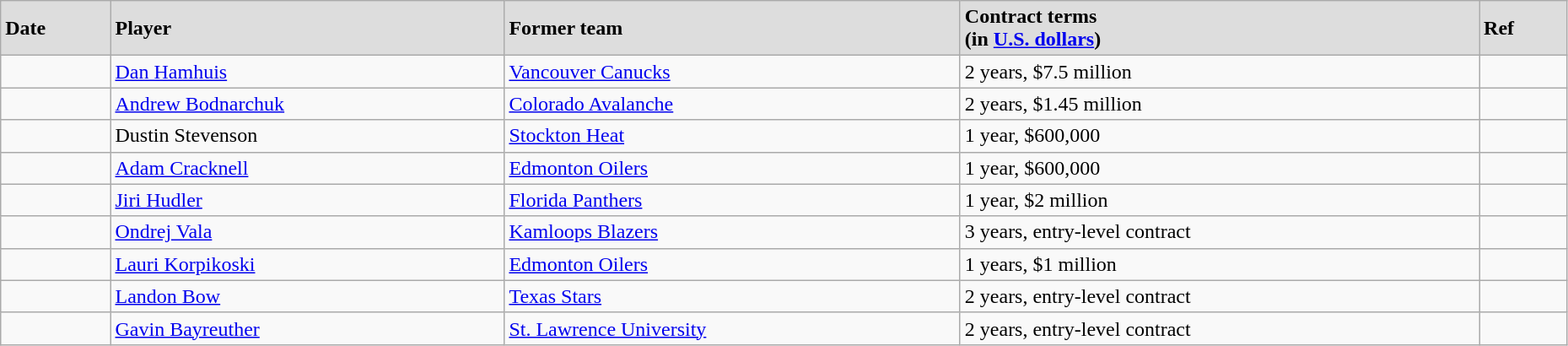<table class="wikitable" width=98%>
<tr style="background:#ddd;">
<td><strong>Date</strong></td>
<td><strong>Player</strong></td>
<td><strong>Former team</strong></td>
<td><strong>Contract terms</strong><br><strong>(in <a href='#'>U.S. dollars</a>)</strong></td>
<td><strong>Ref</strong></td>
</tr>
<tr>
<td></td>
<td><a href='#'>Dan Hamhuis</a></td>
<td><a href='#'>Vancouver Canucks</a></td>
<td>2 years, $7.5 million</td>
<td></td>
</tr>
<tr>
<td></td>
<td><a href='#'>Andrew Bodnarchuk</a></td>
<td><a href='#'>Colorado Avalanche</a></td>
<td>2 years, $1.45 million</td>
<td></td>
</tr>
<tr>
<td></td>
<td>Dustin Stevenson</td>
<td><a href='#'>Stockton Heat</a></td>
<td>1 year, $600,000</td>
<td></td>
</tr>
<tr>
<td></td>
<td><a href='#'>Adam Cracknell</a></td>
<td><a href='#'>Edmonton Oilers</a></td>
<td>1 year, $600,000</td>
<td></td>
</tr>
<tr>
<td></td>
<td><a href='#'>Jiri Hudler</a></td>
<td><a href='#'>Florida Panthers</a></td>
<td>1 year, $2 million</td>
<td></td>
</tr>
<tr>
<td></td>
<td><a href='#'>Ondrej Vala</a></td>
<td><a href='#'>Kamloops Blazers</a></td>
<td>3 years, entry-level contract</td>
<td></td>
</tr>
<tr>
<td></td>
<td><a href='#'>Lauri Korpikoski</a></td>
<td><a href='#'>Edmonton Oilers</a></td>
<td>1 years, $1 million</td>
<td></td>
</tr>
<tr>
<td></td>
<td><a href='#'>Landon Bow</a></td>
<td><a href='#'>Texas Stars</a></td>
<td>2 years, entry-level contract</td>
<td></td>
</tr>
<tr>
<td></td>
<td><a href='#'>Gavin Bayreuther</a></td>
<td><a href='#'>St. Lawrence University</a></td>
<td>2 years, entry-level contract</td>
<td></td>
</tr>
</table>
